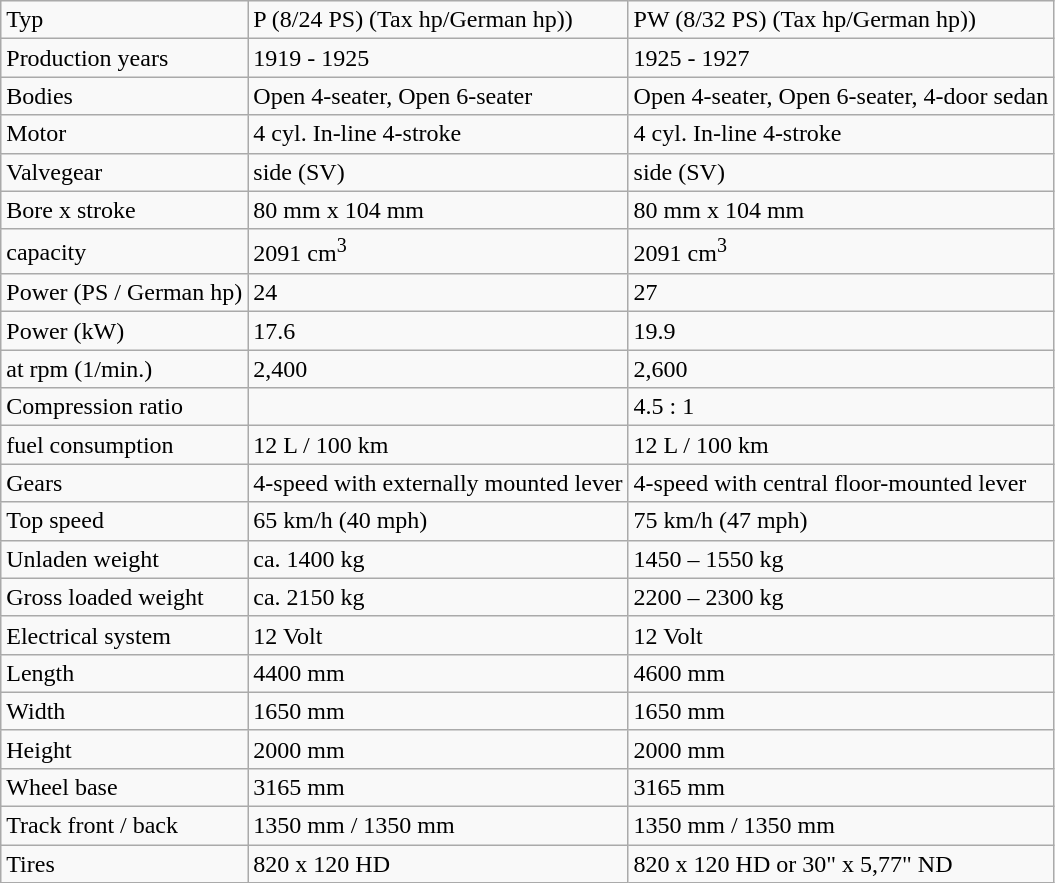<table class="wikitable">
<tr>
<td>Typ</td>
<td>P (8/24 PS) (Tax hp/German hp))</td>
<td>PW (8/32 PS) (Tax hp/German hp))</td>
</tr>
<tr>
<td>Production years</td>
<td>1919 - 1925</td>
<td>1925 - 1927</td>
</tr>
<tr>
<td>Bodies</td>
<td>Open 4-seater, Open 6-seater</td>
<td>Open 4-seater, Open 6-seater, 4-door sedan</td>
</tr>
<tr>
<td>Motor</td>
<td>4 cyl. In-line 4-stroke</td>
<td>4 cyl. In-line 4-stroke</td>
</tr>
<tr>
<td>Valvegear</td>
<td>side (SV)</td>
<td>side (SV)</td>
</tr>
<tr>
<td>Bore x stroke</td>
<td>80 mm x 104 mm</td>
<td>80 mm x 104 mm</td>
</tr>
<tr>
<td>capacity</td>
<td>2091 cm<sup>3</sup></td>
<td>2091 cm<sup>3</sup></td>
</tr>
<tr>
<td>Power (PS / German hp)</td>
<td>24</td>
<td>27</td>
</tr>
<tr>
<td>Power (kW)</td>
<td>17.6</td>
<td>19.9</td>
</tr>
<tr>
<td>at rpm (1/min.)</td>
<td>2,400</td>
<td>2,600</td>
</tr>
<tr>
<td>Compression ratio</td>
<td></td>
<td>4.5 : 1</td>
</tr>
<tr>
<td>fuel consumption</td>
<td>12 L / 100 km</td>
<td>12 L / 100 km</td>
</tr>
<tr>
<td>Gears</td>
<td>4-speed with externally mounted lever</td>
<td>4-speed with central floor-mounted lever</td>
</tr>
<tr>
<td>Top speed</td>
<td>65 km/h (40 mph)</td>
<td>75 km/h (47 mph)</td>
</tr>
<tr>
<td>Unladen weight</td>
<td>ca. 1400 kg</td>
<td>1450 – 1550 kg</td>
</tr>
<tr>
<td>Gross loaded weight</td>
<td>ca. 2150 kg</td>
<td>2200 – 2300 kg</td>
</tr>
<tr>
<td>Electrical system</td>
<td>12 Volt</td>
<td>12 Volt</td>
</tr>
<tr>
<td>Length</td>
<td>4400 mm</td>
<td>4600 mm</td>
</tr>
<tr>
<td>Width</td>
<td>1650 mm</td>
<td>1650 mm</td>
</tr>
<tr>
<td>Height</td>
<td>2000 mm</td>
<td>2000 mm</td>
</tr>
<tr>
<td>Wheel base</td>
<td>3165 mm</td>
<td>3165 mm</td>
</tr>
<tr>
<td>Track front / back</td>
<td>1350 mm / 1350 mm</td>
<td>1350 mm / 1350 mm</td>
</tr>
<tr>
<td>Tires</td>
<td>820 x 120 HD</td>
<td>820 x 120 HD or 30" x 5,77" ND</td>
</tr>
</table>
